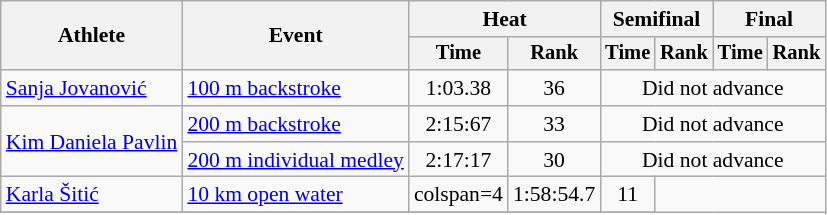<table class=wikitable style="font-size:90%">
<tr>
<th rowspan="2">Athlete</th>
<th rowspan="2">Event</th>
<th colspan="2">Heat</th>
<th colspan="2">Semifinal</th>
<th colspan="2">Final</th>
</tr>
<tr style="font-size:95%">
<th>Time</th>
<th>Rank</th>
<th>Time</th>
<th>Rank</th>
<th>Time</th>
<th>Rank</th>
</tr>
<tr align=center>
<td align=left><a href='#'>Sanja Jovanović</a></td>
<td align=left><a href='#'>100 m backstroke</a></td>
<td>1:03.38</td>
<td>36</td>
<td colspan=4>Did not advance</td>
</tr>
<tr align=center>
<td align=left rowspan=2><a href='#'>Kim Daniela Pavlin</a></td>
<td align=left><a href='#'>200 m backstroke</a></td>
<td>2:15:67</td>
<td>33</td>
<td colspan=4>Did not advance</td>
</tr>
<tr align=center>
<td align=left><a href='#'>200 m individual medley</a></td>
<td>2:17:17</td>
<td>30</td>
<td colspan=4>Did not advance</td>
</tr>
<tr align=center>
<td align=left><a href='#'>Karla Šitić</a></td>
<td align=left><a href='#'>10 km open water</a></td>
<td>colspan=4 </td>
<td>1:58:54.7</td>
<td>11</td>
</tr>
<tr>
</tr>
</table>
